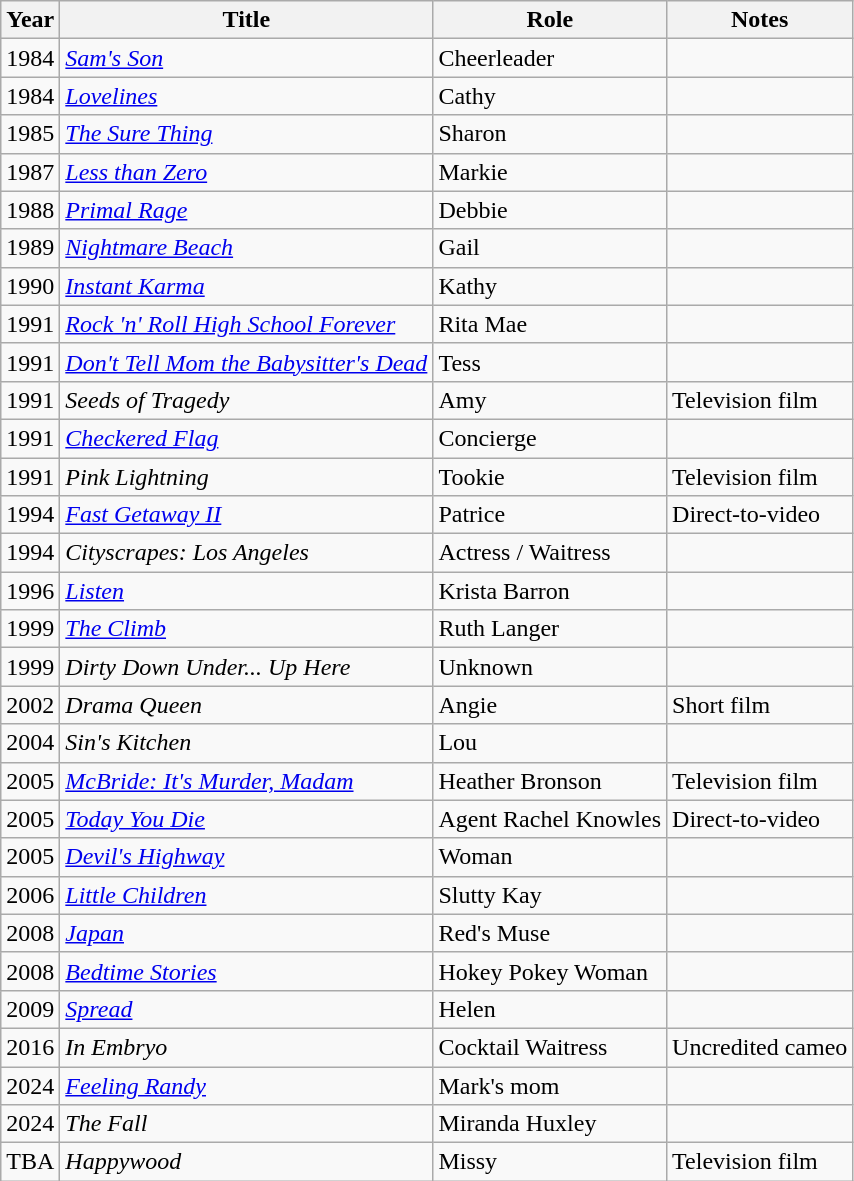<table class="wikitable sortable">
<tr>
<th>Year</th>
<th>Title</th>
<th>Role</th>
<th>Notes</th>
</tr>
<tr>
<td>1984</td>
<td><em><a href='#'>Sam's Son</a> </em></td>
<td>Cheerleader</td>
<td></td>
</tr>
<tr>
<td>1984</td>
<td><em> <a href='#'>Lovelines</a></em></td>
<td>Cathy</td>
<td></td>
</tr>
<tr>
<td>1985</td>
<td><em><a href='#'>The Sure Thing</a> </em></td>
<td>Sharon</td>
<td></td>
</tr>
<tr>
<td>1987</td>
<td><em><a href='#'>Less than Zero</a> </em></td>
<td>Markie</td>
<td></td>
</tr>
<tr>
<td>1988</td>
<td><em><a href='#'>Primal Rage</a></em></td>
<td>Debbie</td>
<td></td>
</tr>
<tr>
<td>1989</td>
<td><em><a href='#'>Nightmare Beach</a> </em></td>
<td>Gail</td>
<td></td>
</tr>
<tr>
<td>1990</td>
<td><em> <a href='#'>Instant Karma</a></em></td>
<td>Kathy</td>
<td></td>
</tr>
<tr>
<td>1991</td>
<td><em> <a href='#'>Rock 'n' Roll High School Forever</a></em></td>
<td>Rita Mae</td>
<td></td>
</tr>
<tr>
<td>1991</td>
<td><em> <a href='#'>Don't Tell Mom the Babysitter's Dead</a></em></td>
<td>Tess</td>
<td></td>
</tr>
<tr>
<td>1991</td>
<td><em>Seeds of Tragedy</em></td>
<td>Amy</td>
<td>Television film</td>
</tr>
<tr>
<td>1991</td>
<td><em> <a href='#'>Checkered Flag</a></em></td>
<td>Concierge</td>
<td></td>
</tr>
<tr>
<td>1991</td>
<td><em>Pink Lightning</em></td>
<td>Tookie</td>
<td>Television film</td>
</tr>
<tr>
<td>1994</td>
<td><em> <a href='#'>Fast Getaway II</a></em></td>
<td>Patrice</td>
<td>Direct-to-video</td>
</tr>
<tr>
<td>1994</td>
<td><em>Cityscrapes: Los Angeles</em></td>
<td>Actress / Waitress</td>
<td></td>
</tr>
<tr>
<td>1996</td>
<td><em><a href='#'>Listen</a></em></td>
<td>Krista Barron</td>
<td></td>
</tr>
<tr>
<td>1999</td>
<td><em><a href='#'>The Climb</a> </em></td>
<td>Ruth Langer</td>
<td></td>
</tr>
<tr>
<td>1999</td>
<td><em>Dirty Down Under... Up Here</em></td>
<td>Unknown</td>
<td></td>
</tr>
<tr>
<td>2002</td>
<td><em>Drama Queen</em></td>
<td>Angie</td>
<td>Short film</td>
</tr>
<tr>
<td>2004</td>
<td><em>Sin's Kitchen </em></td>
<td>Lou</td>
<td></td>
</tr>
<tr>
<td>2005</td>
<td><em> <a href='#'>McBride: It's Murder, Madam</a></em></td>
<td>Heather Bronson</td>
<td>Television film</td>
</tr>
<tr>
<td>2005</td>
<td><em><a href='#'>Today You Die</a> </em></td>
<td>Agent Rachel Knowles</td>
<td>Direct-to-video</td>
</tr>
<tr>
<td>2005</td>
<td><em> <a href='#'>Devil's Highway</a></em></td>
<td>Woman</td>
<td></td>
</tr>
<tr>
<td>2006</td>
<td><em><a href='#'>Little Children</a> </em></td>
<td>Slutty Kay</td>
<td></td>
</tr>
<tr>
<td>2008</td>
<td><em><a href='#'>Japan</a></em></td>
<td>Red's Muse</td>
<td></td>
</tr>
<tr>
<td>2008</td>
<td><em> <a href='#'>Bedtime Stories</a></em></td>
<td>Hokey Pokey Woman</td>
<td></td>
</tr>
<tr>
<td>2009</td>
<td><em> <a href='#'>Spread</a></em></td>
<td>Helen</td>
<td></td>
</tr>
<tr>
<td>2016</td>
<td><em>In Embryo</em></td>
<td>Cocktail Waitress</td>
<td>Uncredited cameo</td>
</tr>
<tr>
<td>2024</td>
<td><em><a href='#'>Feeling Randy</a></em></td>
<td>Mark's mom</td>
<td></td>
</tr>
<tr>
<td>2024</td>
<td><em>The Fall</em></td>
<td>Miranda Huxley</td>
<td></td>
</tr>
<tr>
<td>TBA</td>
<td><em>Happywood</em></td>
<td>Missy</td>
<td>Television film</td>
</tr>
</table>
